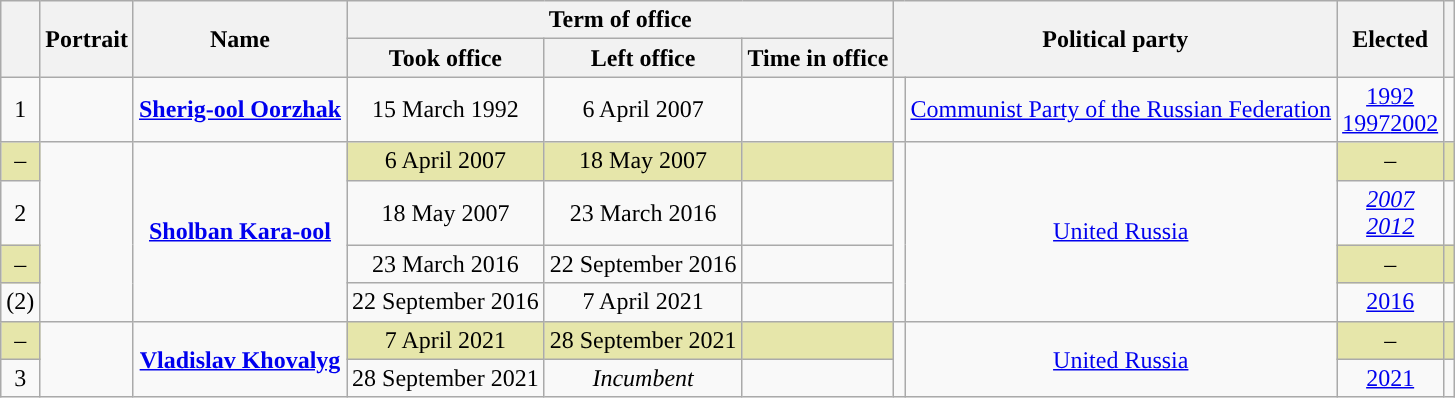<table class="wikitable" style="text-align:center">
<tr>
<th rowspan=2></th>
<th rowspan=2>Portrait</th>
<th rowspan=2>Name<br></th>
<th colspan=3>Term of office</th>
<th colspan=2 rowspan=2>Political party</th>
<th rowspan=2>Elected</th>
<th rowspan=2></th>
</tr>
<tr>
<th>Took office</th>
<th>Left office</th>
<th>Time in office</th>
</tr>
<tr>
<td>1</td>
<td></td>
<td><strong><a href='#'>Sherig-ool Oorzhak</a></strong><br></td>
<td>15 March 1992</td>
<td>6 April 2007</td>
<td></td>
<td style="background:"></td>
<td><a href='#'>Communist Party of the Russian Federation</a></td>
<td><a href='#'>1992</a><br><a href='#'>1997</a><a href='#'>2002</a></td>
<td></td>
</tr>
<tr>
<td style="background:#e6e6aa;">–</td>
<td rowspan=4></td>
<td rowspan=4><strong><a href='#'>Sholban Kara-ool</a></strong><br></td>
<td style="background:#e6e6aa;">6 April 2007</td>
<td style="background:#e6e6aa;">18 May 2007</td>
<td style="background:#e6e6aa;"></td>
<td rowspan=4; style="background:"></td>
<td rowspan=4><a href='#'>United Russia</a></td>
<td style="background:#e6e6aa;">–</td>
<td style="background:#e6e6aa;"></td>
</tr>
<tr>
<td>2</td>
<td>18 May 2007</td>
<td>23 March 2016</td>
<td></td>
<td><em><a href='#'>2007</a></em><br><em><a href='#'>2012</a></em></td>
<td></td>
</tr>
<tr>
<td style="background:#e6e6aa;">–</td>
<td>23 March 2016</td>
<td>22 September 2016</td>
<td></td>
<td style="background:#e6e6aa;">–</td>
<td style="background:#e6e6aa;"></td>
</tr>
<tr>
<td>(2)</td>
<td>22 September 2016</td>
<td>7 April 2021</td>
<td></td>
<td><a href='#'>2016</a></td>
<td></td>
</tr>
<tr>
<td style="background:#e6e6aa;">–</td>
<td rowspan=2></td>
<td rowspan=2><strong><a href='#'>Vladislav Khovalyg</a></strong><br></td>
<td style="background:#e6e6aa;">7 April 2021</td>
<td style="background:#e6e6aa;">28 September 2021</td>
<td style="background:#e6e6aa;"></td>
<td rowspan=2; style="background:"></td>
<td rowspan=2><a href='#'>United Russia</a></td>
<td style="background:#e6e6aa;">–</td>
<td style="background:#e6e6aa;"></td>
</tr>
<tr>
<td>3</td>
<td>28 September 2021</td>
<td><em>Incumbent</em></td>
<td></td>
<td><a href='#'>2021</a></td>
<td></td>
</tr>
</table>
